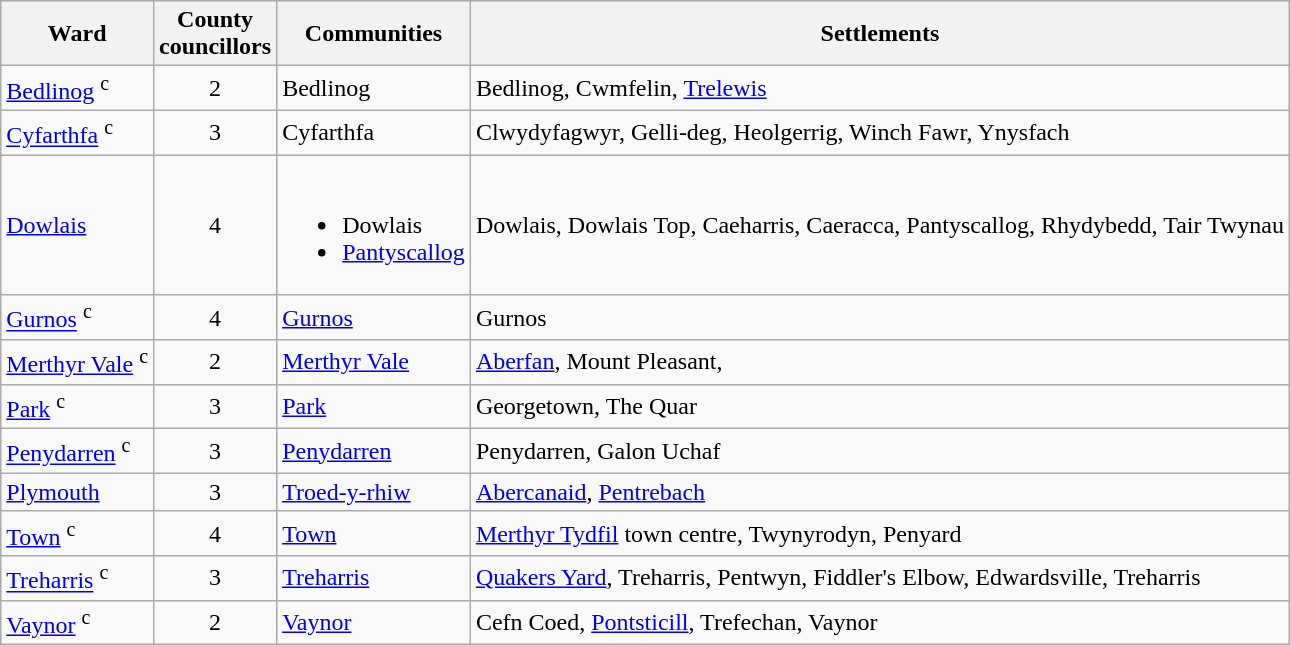<table class="wikitable">
<tr>
<th>Ward</th>
<th>County<br>councillors</th>
<th>Communities</th>
<th>Settlements</th>
</tr>
<tr>
<td><a href='#'>Bedlinog</a> <sup>c</sup></td>
<td align="center">2</td>
<td>Bedlinog</td>
<td>Bedlinog, Cwmfelin, <a href='#'>Trelewis</a></td>
</tr>
<tr>
<td><a href='#'>Cyfarthfa</a> <sup>c</sup></td>
<td align="center">3</td>
<td>Cyfarthfa</td>
<td>Clwydyfagwyr, Gelli-deg, Heolgerrig, Winch Fawr, Ynysfach</td>
</tr>
<tr>
<td><a href='#'>Dowlais</a></td>
<td align="center">4</td>
<td><br><ul><li>Dowlais</li><li><a href='#'>Pantyscallog</a></li></ul></td>
<td>Dowlais, Dowlais Top, Caeharris, Caeracca, Pantyscallog, Rhydybedd, Tair Twynau</td>
</tr>
<tr>
<td><a href='#'>Gurnos</a> <sup>c</sup></td>
<td align="center">4</td>
<td><a href='#'>Gurnos</a></td>
<td>Gurnos</td>
</tr>
<tr>
<td><a href='#'>Merthyr Vale</a> <sup>c</sup></td>
<td align="center">2</td>
<td><a href='#'>Merthyr Vale</a></td>
<td><a href='#'>Aberfan</a>, Mount Pleasant,</td>
</tr>
<tr>
<td><a href='#'>Park</a> <sup>c</sup></td>
<td align="center">3</td>
<td><a href='#'>Park</a></td>
<td>Georgetown, The Quar</td>
</tr>
<tr>
<td><a href='#'>Penydarren</a> <sup>c</sup></td>
<td align="center">3</td>
<td><a href='#'>Penydarren</a></td>
<td>Penydarren, Galon Uchaf</td>
</tr>
<tr>
<td><a href='#'>Plymouth</a></td>
<td align="center">3</td>
<td><a href='#'>Troed-y-rhiw</a></td>
<td><a href='#'>Abercanaid</a>, <a href='#'>Pentrebach</a></td>
</tr>
<tr>
<td><a href='#'>Town</a> <sup>c</sup></td>
<td align="center">4</td>
<td><a href='#'>Town</a></td>
<td><a href='#'>Merthyr Tydfil</a> town centre, Twynyrodyn, Penyard</td>
</tr>
<tr>
<td><a href='#'>Treharris</a> <sup>c</sup></td>
<td align="center">3</td>
<td><a href='#'>Treharris</a></td>
<td><a href='#'>Quakers Yard</a>, Treharris, Pentwyn, Fiddler's Elbow, Edwardsville, Treharris</td>
</tr>
<tr>
<td><a href='#'>Vaynor</a> <sup>c</sup></td>
<td align="center">2</td>
<td><a href='#'>Vaynor</a></td>
<td>Cefn Coed, <a href='#'>Pontsticill</a>, Trefechan, Vaynor</td>
</tr>
</table>
